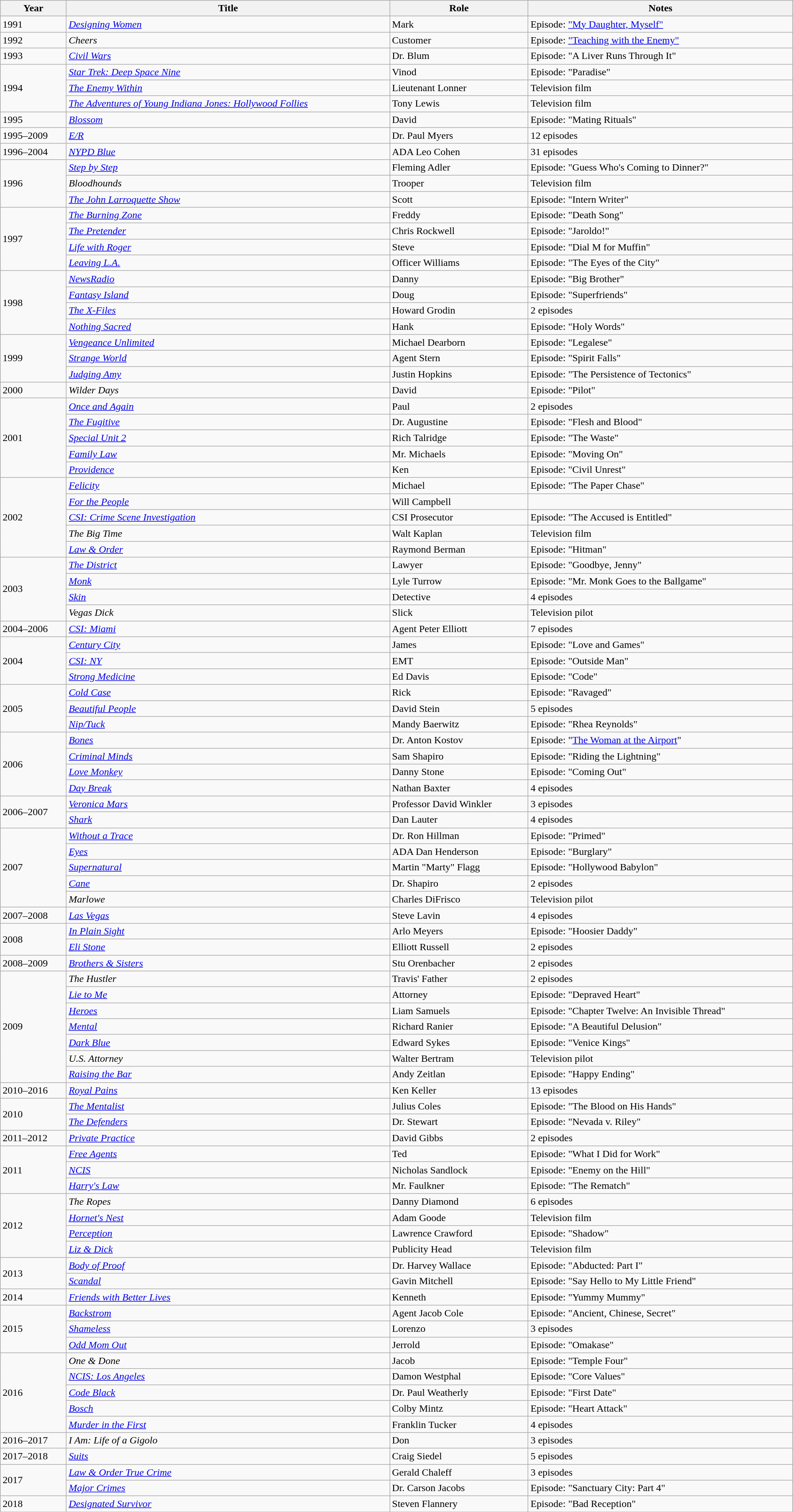<table class="wikitable" width="100%">
<tr>
<th>Year</th>
<th>Title</th>
<th>Role</th>
<th>Notes</th>
</tr>
<tr>
<td>1991</td>
<td><em><a href='#'>Designing Women</a></em></td>
<td>Mark</td>
<td>Episode: <a href='#'>"My Daughter, Myself"</a></td>
</tr>
<tr>
<td>1992</td>
<td><em>Cheers</em></td>
<td>Customer</td>
<td>Episode: <a href='#'>"Teaching with the Enemy"</a></td>
</tr>
<tr>
<td>1993</td>
<td><em><a href='#'>Civil Wars</a></em></td>
<td>Dr. Blum</td>
<td>Episode: "A Liver Runs Through It"</td>
</tr>
<tr>
<td rowspan=3>1994</td>
<td><em><a href='#'>Star Trek: Deep Space Nine</a></em></td>
<td>Vinod</td>
<td>Episode: "Paradise"</td>
</tr>
<tr>
<td><em><a href='#'>The Enemy Within</a></em></td>
<td>Lieutenant Lonner</td>
<td>Television film</td>
</tr>
<tr>
<td><em><a href='#'>The Adventures of Young Indiana Jones: Hollywood Follies</a></em></td>
<td>Tony Lewis</td>
<td>Television film</td>
</tr>
<tr>
<td>1995</td>
<td><em><a href='#'>Blossom</a></em></td>
<td>David</td>
<td>Episode: "Mating Rituals"</td>
</tr>
<tr>
<td>1995–2009</td>
<td><em><a href='#'>E/R</a></em></td>
<td>Dr. Paul Myers</td>
<td>12 episodes</td>
</tr>
<tr>
<td>1996–2004</td>
<td><em><a href='#'>NYPD Blue</a></em></td>
<td>ADA Leo Cohen</td>
<td>31 episodes</td>
</tr>
<tr>
<td rowspan=3>1996</td>
<td><em><a href='#'>Step by Step</a></em></td>
<td>Fleming Adler</td>
<td>Episode: "Guess Who's Coming to Dinner?"</td>
</tr>
<tr>
<td><em>Bloodhounds</em></td>
<td>Trooper</td>
<td>Television film</td>
</tr>
<tr>
<td><em><a href='#'>The John Larroquette Show</a></em></td>
<td>Scott</td>
<td>Episode: "Intern Writer"</td>
</tr>
<tr>
<td rowspan=4>1997</td>
<td><em><a href='#'>The Burning Zone</a></em></td>
<td>Freddy</td>
<td>Episode: "Death Song"</td>
</tr>
<tr>
<td><em><a href='#'>The Pretender</a></em></td>
<td>Chris Rockwell</td>
<td>Episode: "Jaroldo!"</td>
</tr>
<tr>
<td><em><a href='#'>Life with Roger</a></em></td>
<td>Steve</td>
<td>Episode: "Dial M for Muffin"</td>
</tr>
<tr>
<td><em><a href='#'>Leaving L.A.</a></em></td>
<td>Officer Williams</td>
<td>Episode: "The Eyes of the City"</td>
</tr>
<tr>
<td rowspan=4>1998</td>
<td><em><a href='#'>NewsRadio</a></em></td>
<td>Danny</td>
<td>Episode: "Big Brother"</td>
</tr>
<tr>
<td><em><a href='#'>Fantasy Island</a></em></td>
<td>Doug</td>
<td>Episode: "Superfriends"</td>
</tr>
<tr>
<td><em><a href='#'>The X-Files</a></em></td>
<td>Howard Grodin</td>
<td>2 episodes</td>
</tr>
<tr>
<td><em><a href='#'>Nothing Sacred</a></em></td>
<td>Hank</td>
<td>Episode: "Holy Words"</td>
</tr>
<tr>
<td rowspan=3>1999</td>
<td><em><a href='#'>Vengeance Unlimited</a></em></td>
<td>Michael Dearborn</td>
<td>Episode: "Legalese"</td>
</tr>
<tr>
<td><em><a href='#'>Strange World</a></em></td>
<td>Agent Stern</td>
<td>Episode: "Spirit Falls"</td>
</tr>
<tr>
<td><em><a href='#'>Judging Amy</a></em></td>
<td>Justin Hopkins</td>
<td>Episode: "The Persistence of Tectonics"</td>
</tr>
<tr>
<td>2000</td>
<td><em>Wilder Days</em></td>
<td>David</td>
<td>Episode: "Pilot"</td>
</tr>
<tr>
<td rowspan=5>2001</td>
<td><em><a href='#'>Once and Again</a></em></td>
<td>Paul</td>
<td>2 episodes</td>
</tr>
<tr>
<td><em><a href='#'>The Fugitive</a></em></td>
<td>Dr. Augustine</td>
<td>Episode: "Flesh and Blood"</td>
</tr>
<tr>
<td><em><a href='#'>Special Unit 2</a></em></td>
<td>Rich Talridge</td>
<td>Episode: "The Waste"</td>
</tr>
<tr>
<td><em><a href='#'>Family Law</a></em></td>
<td>Mr. Michaels</td>
<td>Episode: "Moving On"</td>
</tr>
<tr>
<td><em><a href='#'>Providence</a></em></td>
<td>Ken</td>
<td>Episode: "Civil Unrest"</td>
</tr>
<tr>
<td rowspan=5>2002</td>
<td><em><a href='#'>Felicity</a></em></td>
<td>Michael</td>
<td>Episode: "The Paper Chase"</td>
</tr>
<tr>
<td><em><a href='#'>For the People</a></em></td>
<td>Will Campbell</td>
<td></td>
</tr>
<tr>
<td><em><a href='#'>CSI: Crime Scene Investigation</a></em></td>
<td>CSI Prosecutor</td>
<td>Episode: "The Accused is Entitled"</td>
</tr>
<tr>
<td><em>The Big Time</em></td>
<td>Walt Kaplan</td>
<td>Television film</td>
</tr>
<tr>
<td><em><a href='#'>Law & Order</a></em></td>
<td>Raymond Berman</td>
<td>Episode: "Hitman"</td>
</tr>
<tr>
<td rowspan=4>2003</td>
<td><em><a href='#'>The District</a></em></td>
<td>Lawyer</td>
<td>Episode: "Goodbye, Jenny"</td>
</tr>
<tr>
<td><em><a href='#'>Monk</a></em></td>
<td>Lyle Turrow</td>
<td>Episode: "Mr. Monk Goes to the Ballgame"</td>
</tr>
<tr>
<td><em><a href='#'>Skin</a></em></td>
<td>Detective</td>
<td>4 episodes</td>
</tr>
<tr>
<td><em>Vegas Dick</em></td>
<td>Slick</td>
<td>Television pilot</td>
</tr>
<tr>
<td>2004–2006</td>
<td><em><a href='#'>CSI: Miami</a></em></td>
<td>Agent Peter Elliott</td>
<td>7 episodes</td>
</tr>
<tr>
<td rowspan=3>2004</td>
<td><em><a href='#'>Century City</a></em></td>
<td>James</td>
<td>Episode: "Love and Games"</td>
</tr>
<tr>
<td><em><a href='#'>CSI: NY</a></em></td>
<td>EMT</td>
<td>Episode: "Outside Man"</td>
</tr>
<tr>
<td><em><a href='#'>Strong Medicine</a></em></td>
<td>Ed Davis</td>
<td>Episode: "Code"</td>
</tr>
<tr>
<td rowspan=3>2005</td>
<td><em><a href='#'>Cold Case</a></em></td>
<td>Rick</td>
<td>Episode: "Ravaged"</td>
</tr>
<tr>
<td><em><a href='#'>Beautiful People</a></em></td>
<td>David Stein</td>
<td>5 episodes</td>
</tr>
<tr>
<td><em><a href='#'>Nip/Tuck</a></em></td>
<td>Mandy Baerwitz</td>
<td>Episode: "Rhea Reynolds"</td>
</tr>
<tr>
<td rowspan=4>2006</td>
<td><em><a href='#'>Bones</a></em></td>
<td>Dr. Anton Kostov</td>
<td>Episode: "<a href='#'>The Woman at the Airport</a>"</td>
</tr>
<tr>
<td><em><a href='#'>Criminal Minds</a></em></td>
<td>Sam Shapiro</td>
<td>Episode: "Riding the Lightning"</td>
</tr>
<tr>
<td><em><a href='#'>Love Monkey</a></em></td>
<td>Danny Stone</td>
<td>Episode: "Coming Out"</td>
</tr>
<tr>
<td><em><a href='#'>Day Break</a></em></td>
<td>Nathan Baxter</td>
<td>4 episodes</td>
</tr>
<tr>
<td rowspan=2>2006–2007</td>
<td><em><a href='#'>Veronica Mars</a></em></td>
<td>Professor David Winkler</td>
<td>3 episodes</td>
</tr>
<tr>
<td><em><a href='#'>Shark</a></em></td>
<td>Dan Lauter</td>
<td>4 episodes</td>
</tr>
<tr>
<td rowspan=5>2007</td>
<td><em><a href='#'>Without a Trace</a></em></td>
<td>Dr. Ron Hillman</td>
<td>Episode: "Primed"</td>
</tr>
<tr>
<td><em><a href='#'>Eyes</a></em></td>
<td>ADA Dan Henderson</td>
<td>Episode: "Burglary"</td>
</tr>
<tr>
<td><em><a href='#'>Supernatural</a></em></td>
<td>Martin "Marty" Flagg</td>
<td>Episode: "Hollywood Babylon"</td>
</tr>
<tr>
<td><em><a href='#'>Cane</a></em></td>
<td>Dr. Shapiro</td>
<td>2 episodes</td>
</tr>
<tr>
<td><em>Marlowe</em></td>
<td>Charles DiFrisco</td>
<td>Television pilot</td>
</tr>
<tr>
<td>2007–2008</td>
<td><em><a href='#'>Las Vegas</a></em></td>
<td>Steve Lavin</td>
<td>4 episodes</td>
</tr>
<tr>
<td rowspan=2>2008</td>
<td><em><a href='#'>In Plain Sight</a></em></td>
<td>Arlo Meyers</td>
<td>Episode: "Hoosier Daddy"</td>
</tr>
<tr>
<td><em><a href='#'>Eli Stone</a></em></td>
<td>Elliott Russell</td>
<td>2 episodes</td>
</tr>
<tr>
<td>2008–2009</td>
<td><em><a href='#'>Brothers & Sisters</a></em></td>
<td>Stu Orenbacher</td>
<td>2 episodes</td>
</tr>
<tr>
<td rowspan=7>2009</td>
<td><em>The Hustler</em></td>
<td>Travis' Father</td>
<td>2 episodes</td>
</tr>
<tr>
<td><em><a href='#'>Lie to Me</a></em></td>
<td>Attorney</td>
<td>Episode: "Depraved Heart"</td>
</tr>
<tr>
<td><em><a href='#'>Heroes</a></em></td>
<td>Liam Samuels</td>
<td>Episode: "Chapter Twelve: An Invisible Thread"</td>
</tr>
<tr>
<td><em><a href='#'>Mental</a></em></td>
<td>Richard Ranier</td>
<td>Episode: "A Beautiful Delusion"</td>
</tr>
<tr>
<td><em><a href='#'>Dark Blue</a></em></td>
<td>Edward Sykes</td>
<td>Episode: "Venice Kings"</td>
</tr>
<tr>
<td><em>U.S. Attorney</em></td>
<td>Walter Bertram</td>
<td>Television pilot</td>
</tr>
<tr>
<td><em><a href='#'>Raising the Bar</a></em></td>
<td>Andy Zeitlan</td>
<td>Episode: "Happy Ending"</td>
</tr>
<tr>
<td>2010–2016</td>
<td><em><a href='#'>Royal Pains</a></em></td>
<td>Ken Keller</td>
<td>13 episodes</td>
</tr>
<tr>
<td rowspan=2>2010</td>
<td><em><a href='#'>The Mentalist</a></em></td>
<td>Julius Coles</td>
<td>Episode: "The Blood on His Hands"</td>
</tr>
<tr>
<td><em><a href='#'>The Defenders</a></em></td>
<td>Dr. Stewart</td>
<td>Episode: "Nevada v. Riley"</td>
</tr>
<tr>
<td>2011–2012</td>
<td><em><a href='#'>Private Practice</a></em></td>
<td>David Gibbs</td>
<td>2 episodes</td>
</tr>
<tr>
<td rowspan=3>2011</td>
<td><em><a href='#'>Free Agents</a></em></td>
<td>Ted</td>
<td>Episode: "What I Did for Work"</td>
</tr>
<tr>
<td><em><a href='#'>NCIS</a></em></td>
<td>Nicholas Sandlock</td>
<td>Episode: "Enemy on the Hill"</td>
</tr>
<tr>
<td><em><a href='#'>Harry's Law</a></em></td>
<td>Mr. Faulkner</td>
<td>Episode: "The Rematch"</td>
</tr>
<tr>
<td rowspan=4>2012</td>
<td><em>The Ropes</em></td>
<td>Danny Diamond</td>
<td>6 episodes</td>
</tr>
<tr>
<td><em><a href='#'>Hornet's Nest</a></em></td>
<td>Adam Goode</td>
<td>Television film</td>
</tr>
<tr>
<td><em><a href='#'>Perception</a></em></td>
<td>Lawrence Crawford</td>
<td>Episode: "Shadow"</td>
</tr>
<tr>
<td><em><a href='#'>Liz & Dick</a></em></td>
<td>Publicity Head</td>
<td>Television film</td>
</tr>
<tr>
<td rowspan=2>2013</td>
<td><em><a href='#'>Body of Proof</a></em></td>
<td>Dr. Harvey Wallace</td>
<td>Episode: "Abducted: Part I"</td>
</tr>
<tr>
<td><em><a href='#'>Scandal</a></em></td>
<td>Gavin Mitchell</td>
<td>Episode: "Say Hello to My Little Friend"</td>
</tr>
<tr>
<td>2014</td>
<td><em><a href='#'>Friends with Better Lives</a></em></td>
<td>Kenneth</td>
<td>Episode: "Yummy Mummy"</td>
</tr>
<tr>
<td rowspan=3>2015</td>
<td><em><a href='#'>Backstrom</a></em></td>
<td>Agent Jacob Cole</td>
<td>Episode: "Ancient, Chinese, Secret"</td>
</tr>
<tr>
<td><em><a href='#'>Shameless</a></em></td>
<td>Lorenzo</td>
<td>3 episodes</td>
</tr>
<tr>
<td><em><a href='#'>Odd Mom Out</a></em></td>
<td>Jerrold</td>
<td>Episode: "Omakase"</td>
</tr>
<tr>
<td rowspan=5>2016</td>
<td><em>One & Done</em></td>
<td>Jacob</td>
<td>Episode: "Temple Four"</td>
</tr>
<tr>
<td><em><a href='#'>NCIS: Los Angeles</a></em></td>
<td>Damon Westphal</td>
<td>Episode: "Core Values"</td>
</tr>
<tr>
<td><em><a href='#'>Code Black</a></em></td>
<td>Dr. Paul Weatherly</td>
<td>Episode: "First Date"</td>
</tr>
<tr>
<td><em><a href='#'>Bosch</a></em></td>
<td>Colby Mintz</td>
<td>Episode: "Heart Attack"</td>
</tr>
<tr>
<td><em><a href='#'>Murder in the First</a></em></td>
<td>Franklin Tucker</td>
<td>4 episodes</td>
</tr>
<tr>
<td>2016–2017</td>
<td><em>I Am: Life of a Gigolo</em></td>
<td>Don</td>
<td>3 episodes</td>
</tr>
<tr>
<td>2017–2018</td>
<td><em><a href='#'>Suits</a></em></td>
<td>Craig Siedel</td>
<td>5 episodes</td>
</tr>
<tr>
<td rowspan=2>2017</td>
<td><em><a href='#'>Law & Order True Crime</a></em></td>
<td>Gerald Chaleff</td>
<td>3 episodes</td>
</tr>
<tr>
<td><em><a href='#'>Major Crimes</a></em></td>
<td>Dr. Carson Jacobs</td>
<td>Episode: "Sanctuary City: Part 4"</td>
</tr>
<tr>
<td>2018</td>
<td><em><a href='#'>Designated Survivor</a></em></td>
<td>Steven Flannery</td>
<td>Episode: "Bad Reception"</td>
</tr>
<tr>
</tr>
</table>
